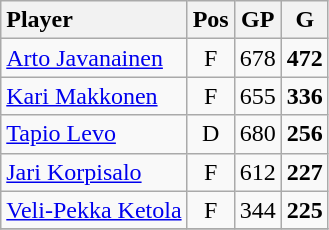<table class="wikitable" style="text-align:center;">
<tr>
<th style="text-align:left;">Player</th>
<th>Pos</th>
<th>GP</th>
<th>G</th>
</tr>
<tr>
<td style="text-align:left;"><a href='#'>Arto Javanainen</a></td>
<td>F</td>
<td>678</td>
<td><strong>472</strong></td>
</tr>
<tr>
<td style="text-align:left;"><a href='#'>Kari Makkonen</a></td>
<td>F</td>
<td>655</td>
<td><strong>336</strong></td>
</tr>
<tr>
<td style="text-align:left;"><a href='#'>Tapio Levo</a></td>
<td>D</td>
<td>680</td>
<td><strong>256</strong></td>
</tr>
<tr>
<td style="text-align:left;"><a href='#'>Jari Korpisalo</a></td>
<td>F</td>
<td>612</td>
<td><strong>227</strong></td>
</tr>
<tr>
<td style="text-align:left;"><a href='#'>Veli-Pekka Ketola</a></td>
<td>F</td>
<td>344</td>
<td><strong>225</strong></td>
</tr>
<tr>
</tr>
</table>
